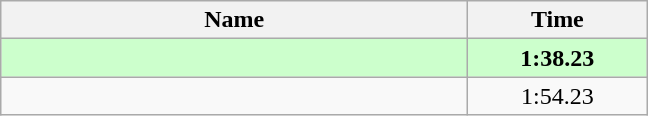<table class="wikitable" style="text-align:center;">
<tr>
<th style="width:19em">Name</th>
<th style="width:7em">Time</th>
</tr>
<tr bgcolor=ccffcc>
<td align=left><strong></strong></td>
<td><strong>1:38.23</strong></td>
</tr>
<tr>
<td align=left></td>
<td>1:54.23</td>
</tr>
</table>
